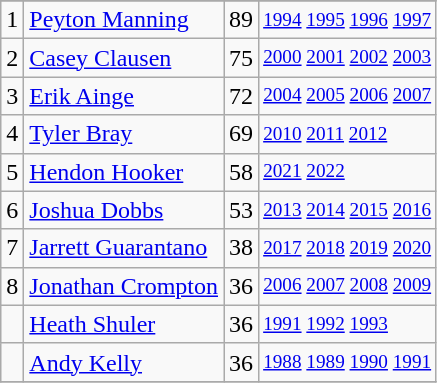<table class="wikitable">
<tr>
</tr>
<tr>
<td>1</td>
<td><a href='#'>Peyton Manning</a></td>
<td>89</td>
<td style="font-size:80%;"><a href='#'>1994</a> <a href='#'>1995</a> <a href='#'>1996</a> <a href='#'>1997</a></td>
</tr>
<tr>
<td>2</td>
<td><a href='#'>Casey Clausen</a></td>
<td>75</td>
<td style="font-size:80%;"><a href='#'>2000</a> <a href='#'>2001</a> <a href='#'>2002</a> <a href='#'>2003</a></td>
</tr>
<tr>
<td>3</td>
<td><a href='#'>Erik Ainge</a></td>
<td>72</td>
<td style="font-size:80%;"><a href='#'>2004</a> <a href='#'>2005</a> <a href='#'>2006</a> <a href='#'>2007</a></td>
</tr>
<tr>
<td>4</td>
<td><a href='#'>Tyler Bray</a></td>
<td>69</td>
<td style="font-size:80%;"><a href='#'>2010</a> <a href='#'>2011</a> <a href='#'>2012</a></td>
</tr>
<tr>
<td>5</td>
<td><a href='#'>Hendon Hooker</a></td>
<td>58</td>
<td style="font-size:80%;"><a href='#'>2021</a> <a href='#'>2022</a></td>
</tr>
<tr>
<td>6</td>
<td><a href='#'>Joshua Dobbs</a></td>
<td>53</td>
<td style="font-size:80%;"><a href='#'>2013</a> <a href='#'>2014</a> <a href='#'>2015</a> <a href='#'>2016</a></td>
</tr>
<tr>
<td>7</td>
<td><a href='#'>Jarrett Guarantano</a></td>
<td>38</td>
<td style="font-size:80%;"><a href='#'>2017</a> <a href='#'>2018</a> <a href='#'>2019</a> <a href='#'>2020</a></td>
</tr>
<tr>
<td>8</td>
<td><a href='#'>Jonathan Crompton</a></td>
<td>36</td>
<td style="font-size:80%;"><a href='#'>2006</a> <a href='#'>2007</a> <a href='#'>2008</a> <a href='#'>2009</a></td>
</tr>
<tr>
<td></td>
<td><a href='#'>Heath Shuler</a></td>
<td>36</td>
<td style="font-size:80%;"><a href='#'>1991</a> <a href='#'>1992</a> <a href='#'>1993</a></td>
</tr>
<tr>
<td></td>
<td><a href='#'>Andy Kelly</a></td>
<td>36</td>
<td style="font-size:80%;"><a href='#'>1988</a> <a href='#'>1989</a> <a href='#'>1990</a> <a href='#'>1991</a></td>
</tr>
<tr>
</tr>
</table>
